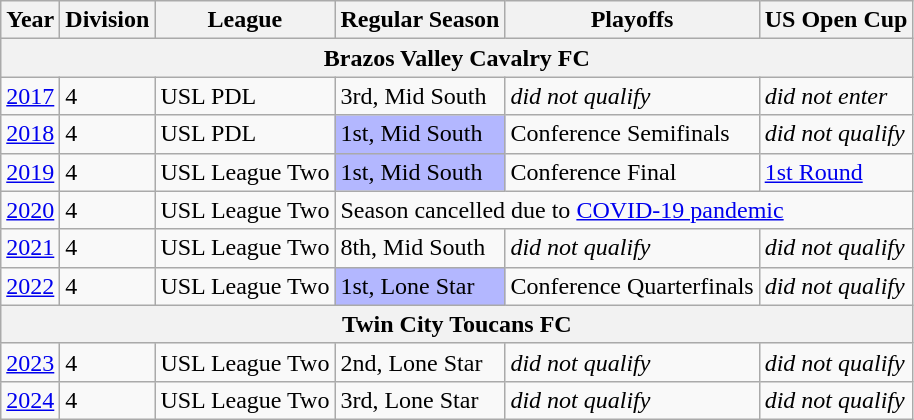<table class="wikitable">
<tr>
<th>Year</th>
<th>Division</th>
<th>League</th>
<th>Regular Season</th>
<th>Playoffs</th>
<th>US Open Cup</th>
</tr>
<tr>
<th colspan=6>Brazos Valley Cavalry FC</th>
</tr>
<tr>
<td><a href='#'>2017</a></td>
<td>4</td>
<td>USL PDL</td>
<td>3rd, Mid South</td>
<td><em>did not qualify</em></td>
<td><em>did not enter</em></td>
</tr>
<tr>
<td><a href='#'>2018</a></td>
<td>4</td>
<td>USL PDL</td>
<td style="background:#b3b7ff;">1st, Mid South</td>
<td>Conference Semifinals</td>
<td><em>did not qualify</em></td>
</tr>
<tr>
<td><a href='#'>2019</a></td>
<td>4</td>
<td>USL League Two</td>
<td style="background:#b3b7ff;">1st, Mid South</td>
<td>Conference Final</td>
<td><a href='#'>1st Round</a></td>
</tr>
<tr>
<td><a href='#'>2020</a></td>
<td>4</td>
<td>USL League Two</td>
<td colspan=3>Season cancelled due to <a href='#'>COVID-19 pandemic</a></td>
</tr>
<tr>
<td><a href='#'>2021</a></td>
<td>4</td>
<td>USL League Two</td>
<td>8th, Mid South</td>
<td><em>did not qualify</em></td>
<td><em>did not qualify</em></td>
</tr>
<tr>
<td><a href='#'>2022</a></td>
<td>4</td>
<td>USL League Two</td>
<td style="background:#b3b7ff;">1st, Lone Star</td>
<td>Conference Quarterfinals</td>
<td><em>did not qualify</em></td>
</tr>
<tr>
<th colspan=6>Twin City Toucans FC</th>
</tr>
<tr>
<td><a href='#'>2023</a></td>
<td>4</td>
<td>USL League Two</td>
<td>2nd, Lone Star</td>
<td><em>did not qualify</em></td>
<td><em>did not qualify</em></td>
</tr>
<tr>
<td><a href='#'>2024</a></td>
<td>4</td>
<td>USL League Two</td>
<td>3rd, Lone Star</td>
<td><em>did not qualify</em></td>
<td><em>did not qualify</em></td>
</tr>
</table>
